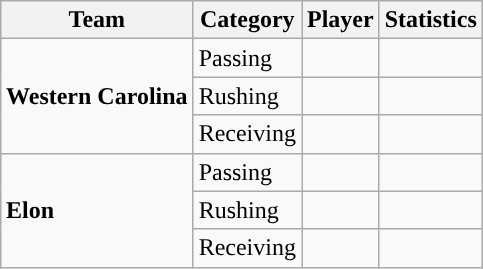<table class="wikitable" style="float: right;">
<tr>
<th>Team</th>
<th>Category</th>
<th>Player</th>
<th>Statistics</th>
</tr>
<tr>
<td rowspan=3><strong>Western Carolina</strong></td>
<td>Passing</td>
<td></td>
<td></td>
</tr>
<tr>
<td>Rushing</td>
<td></td>
<td></td>
</tr>
<tr>
<td>Receiving</td>
<td></td>
<td></td>
</tr>
<tr>
<td rowspan=3><strong>Elon</strong></td>
<td>Passing</td>
<td></td>
<td></td>
</tr>
<tr>
<td>Rushing</td>
<td></td>
<td></td>
</tr>
<tr>
<td>Receiving</td>
<td></td>
<td></td>
</tr>
</table>
